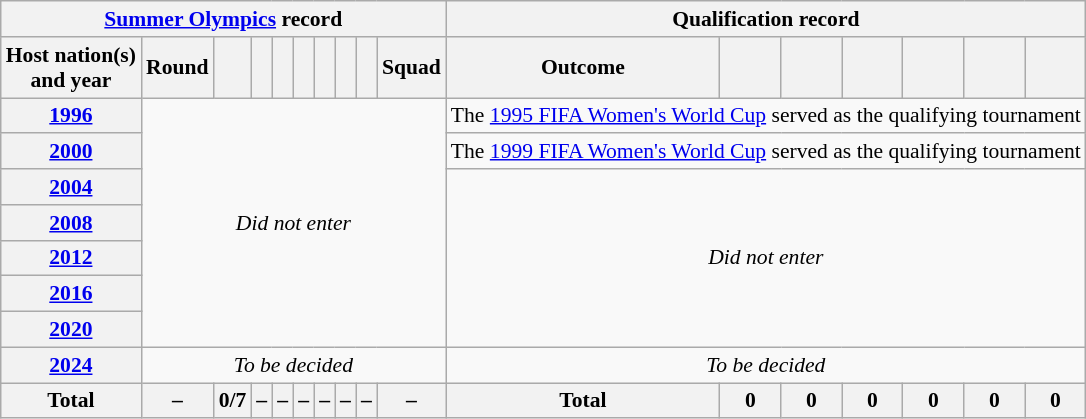<table class="wikitable" style="font-size:90%; text-align:center;">
<tr>
<th style="color:"width:1%; colspan="10"><a href='#'>Summer Olympics</a> record</th>
<th colspan=7>Qualification record</th>
</tr>
<tr>
<th scope="col">Host nation(s)<br>and year</th>
<th scope="col">Round</th>
<th scope="col"></th>
<th scope="col"></th>
<th scope="col"></th>
<th scope="col"></th>
<th scope="col"></th>
<th scope="col"></th>
<th scope="col"></th>
<th scope="col">Squad</th>
<th scope="col">Outcome</th>
<th scope="col"></th>
<th scope="col"></th>
<th scope="col"></th>
<th scope="col"></th>
<th scope="col"></th>
<th scope="col"></th>
</tr>
<tr>
<th scope="row"> <a href='#'>1996</a></th>
<td colspan="9" rowspan="7"><em>Did not enter</em></td>
<td colspan="7">The <a href='#'>1995 FIFA Women's World Cup</a> served as the qualifying tournament</td>
</tr>
<tr>
<th scope="row"> <a href='#'>2000</a></th>
<td colspan="7">The <a href='#'>1999 FIFA Women's World Cup</a> served as the qualifying tournament</td>
</tr>
<tr>
<th scope="row"> <a href='#'>2004</a></th>
<td colspan="7" rowspan="5"><em>Did not enter</em></td>
</tr>
<tr>
<th scope="row"> <a href='#'>2008</a></th>
</tr>
<tr>
<th scope="row"> <a href='#'>2012</a></th>
</tr>
<tr>
<th scope="row"> <a href='#'>2016</a></th>
</tr>
<tr>
<th scope="row"> <a href='#'>2020</a></th>
</tr>
<tr>
<th> <a href='#'>2024</a></th>
<td colspan="9"><em>To be decided</em></td>
<td colspan="7"><em>To be decided</em></td>
</tr>
<tr>
<th>Total</th>
<th>–</th>
<th>0/7</th>
<th>–</th>
<th>–</th>
<th>–</th>
<th>–</th>
<th>–</th>
<th>–</th>
<th>–</th>
<th>Total</th>
<th>0</th>
<th>0</th>
<th>0</th>
<th>0</th>
<th>0</th>
<th>0</th>
</tr>
</table>
